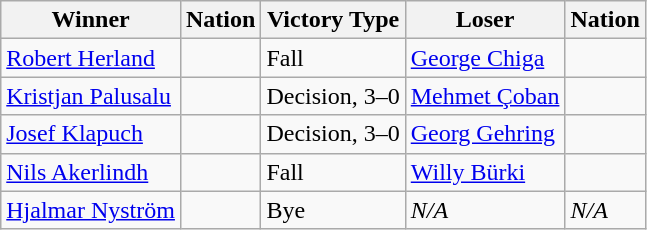<table class="wikitable sortable" style="text-align:left;">
<tr>
<th>Winner</th>
<th>Nation</th>
<th>Victory Type</th>
<th>Loser</th>
<th>Nation</th>
</tr>
<tr>
<td><a href='#'>Robert Herland</a></td>
<td></td>
<td>Fall</td>
<td><a href='#'>George Chiga</a></td>
<td></td>
</tr>
<tr>
<td><a href='#'>Kristjan Palusalu</a></td>
<td></td>
<td>Decision, 3–0</td>
<td><a href='#'>Mehmet Çoban</a></td>
<td></td>
</tr>
<tr>
<td><a href='#'>Josef Klapuch</a></td>
<td></td>
<td>Decision, 3–0</td>
<td><a href='#'>Georg Gehring</a></td>
<td></td>
</tr>
<tr>
<td><a href='#'>Nils Akerlindh</a></td>
<td></td>
<td>Fall</td>
<td><a href='#'>Willy Bürki</a></td>
<td></td>
</tr>
<tr>
<td><a href='#'>Hjalmar Nyström</a></td>
<td></td>
<td>Bye</td>
<td><em>N/A</em></td>
<td><em>N/A</em></td>
</tr>
</table>
